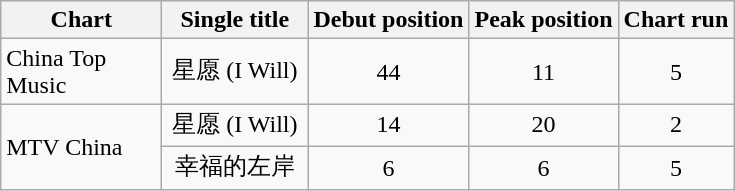<table class="wikitable">
<tr>
<th align="center" width="100">Chart</th>
<th align="center" width="90">Single title</th>
<th align="center">Debut position</th>
<th align="center">Peak position</th>
<th align="center">Chart run</th>
</tr>
<tr>
<td>China Top Music</td>
<td align="center">星愿 (I Will)</td>
<td align="center">44</td>
<td align="center">11</td>
<td align="center">5</td>
</tr>
<tr>
<td rowspan="2">MTV China</td>
<td align="center">星愿 (I Will)</td>
<td align="center">14</td>
<td align="center">20</td>
<td align="center">2</td>
</tr>
<tr>
<td align="center">幸福的左岸</td>
<td align="center">6</td>
<td align="center">6</td>
<td align="center">5</td>
</tr>
</table>
